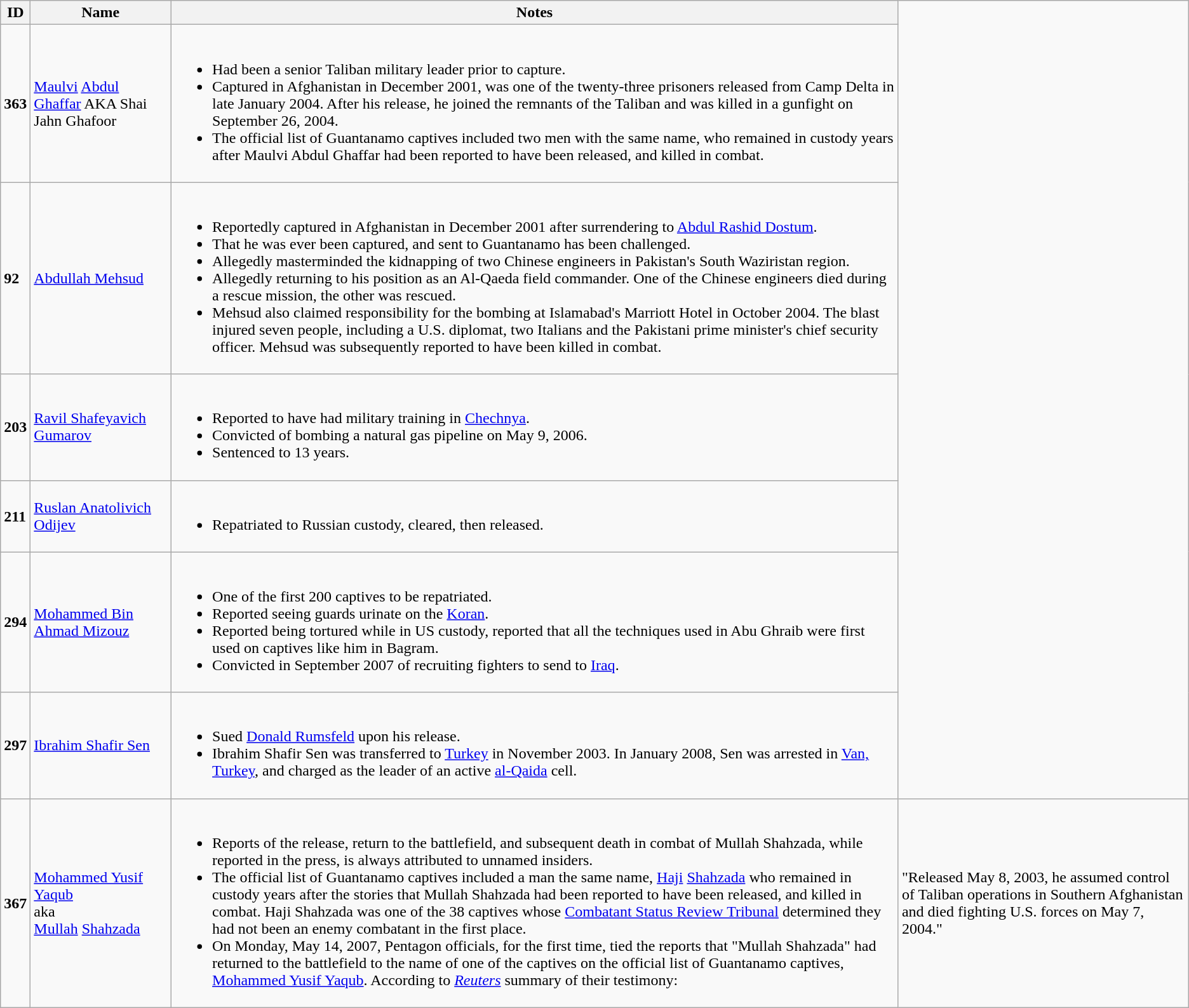<table class="wikitable">
<tr>
<th>ID</th>
<th>Name</th>
<th>Notes</th>
</tr>
<tr>
<td><strong>363</strong></td>
<td><a href='#'>Maulvi</a> <a href='#'>Abdul Ghaffar</a> AKA Shai Jahn Ghafoor</td>
<td><br><ul><li>Had been a senior Taliban military leader prior to capture.</li><li>Captured in Afghanistan in December 2001, was one of the twenty-three prisoners released from Camp Delta in late January 2004. After his release, he joined the remnants of the Taliban and was killed in a gunfight on September 26, 2004.</li><li>The official list of Guantanamo captives included two men with the same name, who  remained in custody years after Maulvi Abdul Ghaffar had been reported to have been released, and  killed in combat.</li></ul></td>
</tr>
<tr>
<td><strong>92</strong></td>
<td><a href='#'>Abdullah Mehsud</a></td>
<td><br><ul><li>Reportedly captured in Afghanistan in December 2001 after surrendering to <a href='#'>Abdul Rashid Dostum</a>.</li><li>That he was ever been captured, and sent to Guantanamo has been challenged.</li><li>Allegedly masterminded the kidnapping of two Chinese engineers in Pakistan's South Waziristan region.</li><li>Allegedly returning to his position as an Al-Qaeda field commander. One of the Chinese engineers died during a rescue mission, the other was rescued.</li><li>Mehsud also claimed responsibility for the bombing at Islamabad's Marriott Hotel in October 2004. The blast injured seven people, including a U.S. diplomat, two Italians and the Pakistani prime minister's chief security officer.  Mehsud was subsequently reported to have been killed in combat.</li></ul></td>
</tr>
<tr>
<td><strong>203</strong></td>
<td><a href='#'>Ravil Shafeyavich Gumarov</a></td>
<td><br><ul><li>Reported to have had military training in <a href='#'>Chechnya</a>.</li><li>Convicted of bombing a natural gas pipeline on May 9, 2006.</li><li>Sentenced to 13 years.</li></ul></td>
</tr>
<tr>
<td><strong>211</strong></td>
<td><a href='#'>Ruslan Anatolivich Odijev</a></td>
<td><br><ul><li>Repatriated to Russian custody, cleared, then released.</li></ul></td>
</tr>
<tr>
<td><strong>294</strong></td>
<td><a href='#'>Mohammed Bin Ahmad Mizouz</a></td>
<td><br><ul><li>One of the first 200 captives to be repatriated.</li><li>Reported seeing guards urinate on the <a href='#'>Koran</a>.</li><li>Reported being tortured while in US custody, reported that all the techniques used in Abu Ghraib were first used on captives like him in Bagram.</li><li>Convicted in September 2007 of recruiting fighters to send to <a href='#'>Iraq</a>.</li></ul></td>
</tr>
<tr>
<td><strong>297</strong></td>
<td><a href='#'>Ibrahim Shafir Sen</a></td>
<td><br><ul><li>Sued <a href='#'>Donald Rumsfeld</a> upon his release.</li><li>Ibrahim Shafir Sen was transferred to <a href='#'>Turkey</a> in November 2003. In January 2008, Sen was arrested in <a href='#'>Van, Turkey</a>, and charged as the leader of an active <a href='#'>al-Qaida</a> cell.</li></ul></td>
</tr>
<tr>
<td><strong>367</strong></td>
<td><a href='#'>Mohammed Yusif Yaqub</a><br>aka<br><a href='#'>Mullah</a> <a href='#'>Shahzada</a></td>
<td><br><ul><li>Reports of the release, return to the battlefield, and subsequent death in combat of Mullah Shahzada, while reported in the press, is always attributed to unnamed insiders.</li><li>The official list of Guantanamo captives included a man the same name, <a href='#'>Haji</a> <a href='#'>Shahzada</a> who  remained in custody years after the stories that Mullah Shahzada had been reported to have been released, and killed in combat.  Haji Shahzada was one of the 38 captives whose <a href='#'>Combatant Status Review Tribunal</a> determined they had not been an enemy combatant in the first place.</li><li>On Monday, May 14, 2007, Pentagon officials, for the first time, tied the reports that "Mullah Shahzada" had returned to the battlefield to the name of one of the captives on the official list of Guantanamo captives, <a href='#'>Mohammed Yusif Yaqub</a>.  According to <em><a href='#'>Reuters</a></em> summary of their testimony:</li></ul></td>
<td>"Released May 8, 2003, he assumed control of Taliban operations in Southern Afghanistan and died fighting U.S. forces on May 7, 2004."</td>
</tr>
</table>
